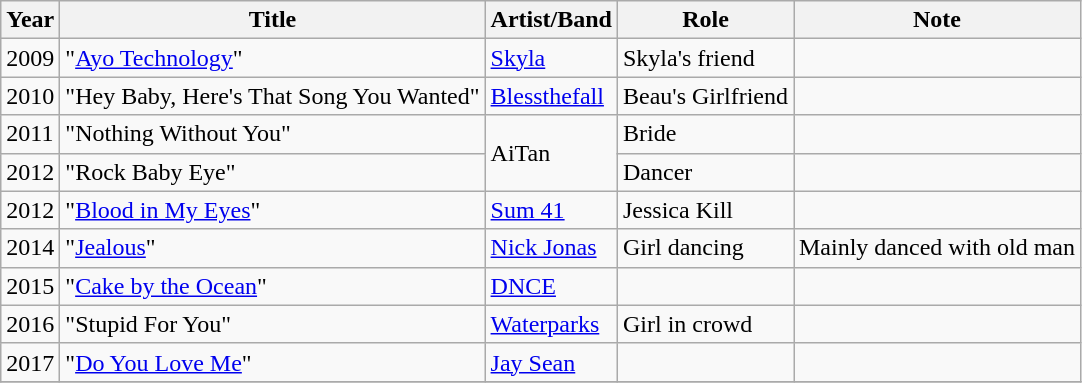<table class="wikitable sortable">
<tr>
<th>Year</th>
<th>Title</th>
<th>Artist/Band</th>
<th>Role</th>
<th>Note</th>
</tr>
<tr>
<td>2009</td>
<td>"<a href='#'>Ayo Technology</a>"</td>
<td><a href='#'>Skyla</a></td>
<td>Skyla's friend</td>
<td></td>
</tr>
<tr>
<td>2010</td>
<td>"Hey Baby, Here's That Song You Wanted"</td>
<td><a href='#'>Blessthefall</a></td>
<td>Beau's Girlfriend</td>
<td></td>
</tr>
<tr>
<td>2011</td>
<td>"Nothing Without You"</td>
<td rowspan=2>AiTan</td>
<td>Bride</td>
<td></td>
</tr>
<tr>
<td>2012</td>
<td>"Rock Baby Eye"</td>
<td>Dancer</td>
<td></td>
</tr>
<tr>
<td>2012</td>
<td>"<a href='#'>Blood in My Eyes</a>"</td>
<td><a href='#'>Sum 41</a></td>
<td>Jessica Kill</td>
<td></td>
</tr>
<tr>
<td>2014</td>
<td>"<a href='#'>Jealous</a>"</td>
<td><a href='#'>Nick Jonas</a></td>
<td>Girl dancing</td>
<td>Mainly danced with old man</td>
</tr>
<tr>
<td>2015</td>
<td>"<a href='#'>Cake by the Ocean</a>"</td>
<td><a href='#'>DNCE</a></td>
<td></td>
<td></td>
</tr>
<tr>
<td>2016</td>
<td>"Stupid For You"</td>
<td><a href='#'>Waterparks</a></td>
<td>Girl in crowd</td>
<td></td>
</tr>
<tr>
<td>2017</td>
<td>"<a href='#'>Do You Love Me</a>"</td>
<td><a href='#'>Jay Sean</a></td>
<td></td>
<td></td>
</tr>
<tr>
</tr>
</table>
